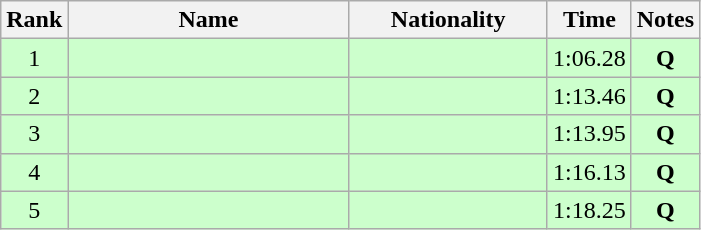<table class="wikitable sortable" style="text-align:center">
<tr>
<th>Rank</th>
<th style="width:180px">Name</th>
<th style="width:125px">Nationality</th>
<th>Time</th>
<th>Notes</th>
</tr>
<tr style="background:#cfc;">
<td>1</td>
<td style="text-align:left;"></td>
<td style="text-align:left;"></td>
<td>1:06.28</td>
<td><strong>Q</strong></td>
</tr>
<tr style="background:#cfc;">
<td>2</td>
<td style="text-align:left;"></td>
<td style="text-align:left;"></td>
<td>1:13.46</td>
<td><strong>Q</strong></td>
</tr>
<tr style="background:#cfc;">
<td>3</td>
<td style="text-align:left;"></td>
<td style="text-align:left;"></td>
<td>1:13.95</td>
<td><strong>Q</strong></td>
</tr>
<tr style="background:#cfc;">
<td>4</td>
<td style="text-align:left;"></td>
<td style="text-align:left;"></td>
<td>1:16.13</td>
<td><strong>Q</strong></td>
</tr>
<tr style="background:#cfc;">
<td>5</td>
<td style="text-align:left;"></td>
<td style="text-align:left;"></td>
<td>1:18.25</td>
<td><strong>Q</strong></td>
</tr>
</table>
